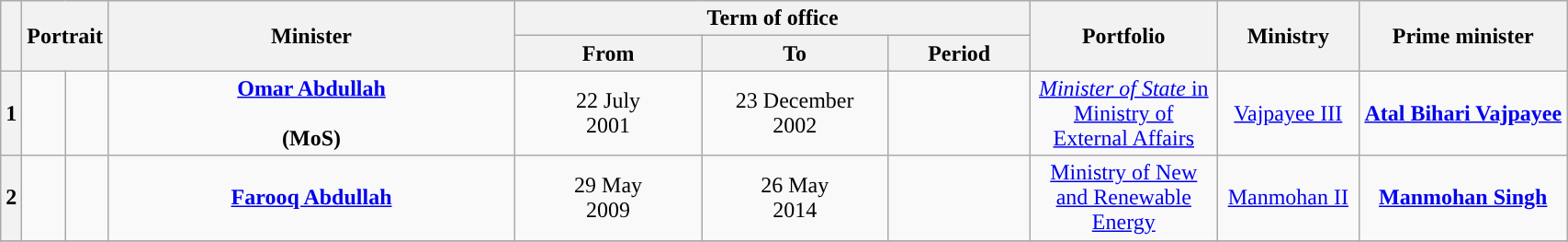<table class="wikitable" style="text-align:center">
<tr>
<th rowspan="2"></th>
<th rowspan="2" colspan="2">Portrait</th>
<th rowspan="2" style="width:18em">Minister<br></th>
<th colspan="3">Term of office</th>
<th rowspan="2" style="width:8em">Portfolio</th>
<th rowspan="2" style="width:6em">Ministry</th>
<th rowspan="2" colspan="2">Prime minister</th>
</tr>
<tr>
<th style="width:8em">From</th>
<th style="width:8em">To</th>
<th style="width:6em">Period</th>
</tr>
<tr>
<th>1</th>
<td></td>
<td></td>
<td><strong><a href='#'>Omar Abdullah</a></strong><br><br><strong>(MoS)</strong></td>
<td>22 July<br>2001</td>
<td>23 December<br>2002</td>
<td><strong></strong></td>
<td><a href='#'><em>Minister of State</em> in Ministry of External Affairs</a></td>
<td><a href='#'>Vajpayee III</a></td>
<td><strong><a href='#'>Atal Bihari Vajpayee</a></strong></td>
</tr>
<tr>
<th>2</th>
<td></td>
<td></td>
<td><strong><a href='#'>Farooq Abdullah</a></strong><br></td>
<td>29 May<br>2009</td>
<td>26 May<br>2014</td>
<td><strong></strong></td>
<td><a href='#'>Ministry of New and Renewable Energy </a></td>
<td><a href='#'>Manmohan II</a></td>
<td><strong><a href='#'>Manmohan Singh</a></strong></td>
</tr>
<tr>
</tr>
</table>
